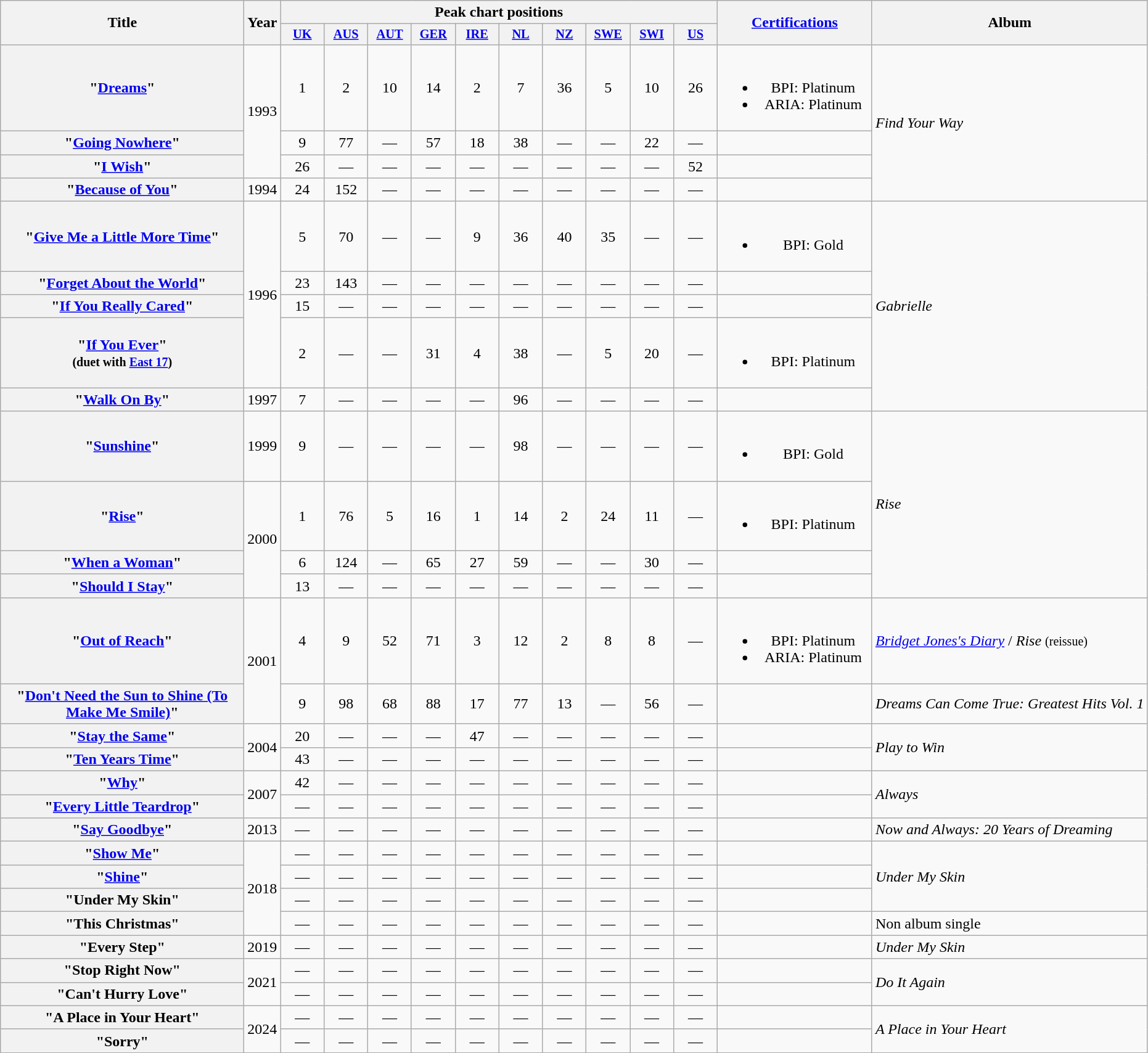<table class="wikitable plainrowheaders" style="text-align: center;" border="1">
<tr>
<th scope="col" rowspan="2" style="width:16em;">Title</th>
<th scope="col" rowspan="2" style="width:1em;">Year</th>
<th scope="col" colspan="10">Peak chart positions</th>
<th scope="col" rowspan="2" style="width:10em;"><a href='#'>Certifications</a></th>
<th scope="col" rowspan="2">Album</th>
</tr>
<tr>
<th style="width:3em;font-size:85%"><a href='#'>UK</a><br></th>
<th style="width:3em;font-size:85%"><a href='#'>AUS</a><br></th>
<th style="width:3em;font-size:85%"><a href='#'>AUT</a><br></th>
<th style="width:3em;font-size:85%"><a href='#'>GER</a><br></th>
<th style="width:3em;font-size:85%"><a href='#'>IRE</a><br></th>
<th style="width:3em;font-size:85%"><a href='#'>NL</a><br></th>
<th style="width:3em;font-size:85%"><a href='#'>NZ</a><br></th>
<th style="width:3em;font-size:85%"><a href='#'>SWE</a><br></th>
<th style="width:3em;font-size:85%"><a href='#'>SWI</a><br></th>
<th style="width:3em;font-size:85%"><a href='#'>US</a></th>
</tr>
<tr>
<th scope="row">"<a href='#'>Dreams</a>"</th>
<td rowspan="3">1993</td>
<td>1</td>
<td>2</td>
<td>10</td>
<td>14</td>
<td>2</td>
<td>7</td>
<td>36</td>
<td>5</td>
<td>10</td>
<td>26</td>
<td><br><ul><li>BPI: Platinum</li><li>ARIA: Platinum</li></ul></td>
<td align="left" rowspan="4"><em>Find Your Way</em></td>
</tr>
<tr>
<th scope="row">"<a href='#'>Going Nowhere</a>"</th>
<td>9</td>
<td>77</td>
<td>—</td>
<td>57</td>
<td>18</td>
<td>38</td>
<td>—</td>
<td>—</td>
<td>22</td>
<td>—</td>
<td></td>
</tr>
<tr>
<th scope="row">"<a href='#'>I Wish</a>"</th>
<td>26</td>
<td>—</td>
<td>—</td>
<td>—</td>
<td>—</td>
<td>—</td>
<td>—</td>
<td>—</td>
<td>—</td>
<td>52</td>
<td></td>
</tr>
<tr>
<th scope="row">"<a href='#'>Because of You</a>"</th>
<td>1994</td>
<td>24</td>
<td>152</td>
<td>—</td>
<td>—</td>
<td>—</td>
<td>—</td>
<td>—</td>
<td>—</td>
<td>—</td>
<td>—</td>
<td></td>
</tr>
<tr>
<th scope="row">"<a href='#'>Give Me a Little More Time</a>"</th>
<td rowspan="4">1996</td>
<td>5</td>
<td>70</td>
<td>—</td>
<td>—</td>
<td>9</td>
<td>36</td>
<td>40</td>
<td>35</td>
<td>—</td>
<td>—</td>
<td><br><ul><li>BPI: Gold</li></ul></td>
<td align="left" rowspan="5"><em>Gabrielle</em></td>
</tr>
<tr>
<th scope="row">"<a href='#'>Forget About the World</a>"</th>
<td>23</td>
<td>143</td>
<td>—</td>
<td>—</td>
<td>—</td>
<td>—</td>
<td>—</td>
<td>—</td>
<td>—</td>
<td>—</td>
<td></td>
</tr>
<tr>
<th scope="row">"<a href='#'>If You Really Cared</a>"</th>
<td>15</td>
<td>—</td>
<td>—</td>
<td>—</td>
<td>—</td>
<td>—</td>
<td>—</td>
<td>—</td>
<td>—</td>
<td>—</td>
<td></td>
</tr>
<tr>
<th scope="row">"<a href='#'>If You Ever</a>" <br><small>(duet with <a href='#'>East 17</a>)</small></th>
<td>2</td>
<td>—</td>
<td>—</td>
<td>31</td>
<td>4</td>
<td>38</td>
<td>—</td>
<td>5</td>
<td>20</td>
<td>—</td>
<td><br><ul><li>BPI: Platinum</li></ul></td>
</tr>
<tr>
<th scope="row">"<a href='#'>Walk On By</a>"</th>
<td>1997</td>
<td>7</td>
<td>—</td>
<td>—</td>
<td>—</td>
<td>—</td>
<td>96</td>
<td>—</td>
<td>—</td>
<td>—</td>
<td>—</td>
<td></td>
</tr>
<tr>
<th scope="row">"<a href='#'>Sunshine</a>"</th>
<td>1999</td>
<td>9</td>
<td>—</td>
<td>—</td>
<td>—</td>
<td>—</td>
<td>98</td>
<td>—</td>
<td>—</td>
<td>—</td>
<td>—</td>
<td><br><ul><li>BPI: Gold</li></ul></td>
<td align="left" rowspan="4"><em>Rise</em></td>
</tr>
<tr>
<th scope="row">"<a href='#'>Rise</a>"</th>
<td rowspan="3">2000</td>
<td>1</td>
<td>76</td>
<td>5</td>
<td>16</td>
<td>1</td>
<td>14</td>
<td>2</td>
<td>24</td>
<td>11</td>
<td>—</td>
<td><br><ul><li>BPI: Platinum</li></ul></td>
</tr>
<tr>
<th scope="row">"<a href='#'>When a Woman</a>"</th>
<td>6</td>
<td>124</td>
<td>—</td>
<td>65</td>
<td>27</td>
<td>59</td>
<td>—</td>
<td>—</td>
<td>30</td>
<td>—</td>
<td></td>
</tr>
<tr>
<th scope="row">"<a href='#'>Should I Stay</a>"</th>
<td>13</td>
<td>—</td>
<td>—</td>
<td>—</td>
<td>—</td>
<td>—</td>
<td>—</td>
<td>—</td>
<td>—</td>
<td>—</td>
<td></td>
</tr>
<tr>
<th scope="row">"<a href='#'>Out of Reach</a>"</th>
<td rowspan="2">2001</td>
<td>4</td>
<td>9</td>
<td>52</td>
<td>71</td>
<td>3</td>
<td>12</td>
<td>2</td>
<td>8</td>
<td>8</td>
<td>—</td>
<td><br><ul><li>BPI: Platinum</li><li>ARIA: Platinum</li></ul></td>
<td align="left"><em><a href='#'>Bridget Jones's Diary</a></em> / <em>Rise</em> <small>(reissue)</small></td>
</tr>
<tr>
<th scope="row">"<a href='#'>Don't Need the Sun to Shine (To Make Me Smile)</a>"</th>
<td>9</td>
<td>98</td>
<td>68</td>
<td>88</td>
<td>17</td>
<td>77</td>
<td>13</td>
<td>—</td>
<td>56</td>
<td>—</td>
<td></td>
<td align="left"><em>Dreams Can Come True: Greatest Hits Vol. 1</em></td>
</tr>
<tr>
<th scope="row">"<a href='#'>Stay the Same</a>"</th>
<td rowspan="2">2004</td>
<td>20</td>
<td>—</td>
<td>—</td>
<td>—</td>
<td>47</td>
<td>—</td>
<td>—</td>
<td>—</td>
<td>—</td>
<td>—</td>
<td></td>
<td align="left" rowspan="2"><em>Play to Win</em></td>
</tr>
<tr>
<th scope="row">"<a href='#'>Ten Years Time</a>"</th>
<td>43</td>
<td>—</td>
<td>—</td>
<td>—</td>
<td>—</td>
<td>—</td>
<td>—</td>
<td>—</td>
<td>—</td>
<td>—</td>
<td></td>
</tr>
<tr>
<th scope="row">"<a href='#'>Why</a>"</th>
<td rowspan=2>2007</td>
<td>42</td>
<td>—</td>
<td>—</td>
<td>—</td>
<td>—</td>
<td>—</td>
<td>—</td>
<td>—</td>
<td>—</td>
<td>—</td>
<td></td>
<td align="left" rowspan="2"><em>Always</em></td>
</tr>
<tr>
<th scope="row">"<a href='#'>Every Little Teardrop</a>"</th>
<td>—</td>
<td>—</td>
<td>—</td>
<td>—</td>
<td>—</td>
<td>—</td>
<td>—</td>
<td>—</td>
<td>—</td>
<td>—</td>
<td></td>
</tr>
<tr>
<th scope="row">"<a href='#'>Say Goodbye</a>"</th>
<td>2013</td>
<td>—</td>
<td>—</td>
<td>—</td>
<td>—</td>
<td>—</td>
<td>—</td>
<td>—</td>
<td>—</td>
<td>—</td>
<td>—</td>
<td></td>
<td align="left"><em>Now and Always: 20 Years of Dreaming</em></td>
</tr>
<tr>
<th scope="row">"<a href='#'>Show Me</a>"</th>
<td rowspan="4">2018</td>
<td>—</td>
<td>—</td>
<td>—</td>
<td>—</td>
<td>—</td>
<td>—</td>
<td>—</td>
<td>—</td>
<td>—</td>
<td>—</td>
<td></td>
<td align="left" rowspan="3"><em>Under My Skin</em></td>
</tr>
<tr>
<th scope="row">"<a href='#'>Shine</a>"</th>
<td>—</td>
<td>—</td>
<td>—</td>
<td>—</td>
<td>—</td>
<td>—</td>
<td>—</td>
<td>—</td>
<td>—</td>
<td>—</td>
<td></td>
</tr>
<tr>
<th scope="row">"Under My Skin"</th>
<td>—</td>
<td>—</td>
<td>—</td>
<td>—</td>
<td>—</td>
<td>—</td>
<td>—</td>
<td>—</td>
<td>—</td>
<td>—</td>
<td></td>
</tr>
<tr>
<th scope="row">"This Christmas"</th>
<td>—</td>
<td>—</td>
<td>—</td>
<td>—</td>
<td>—</td>
<td>—</td>
<td>—</td>
<td>—</td>
<td>—</td>
<td>—</td>
<td></td>
<td align="left">Non album single</td>
</tr>
<tr>
<th scope="row">"Every Step"</th>
<td>2019</td>
<td>—</td>
<td>—</td>
<td>—</td>
<td>—</td>
<td>—</td>
<td>—</td>
<td>—</td>
<td>—</td>
<td>—</td>
<td>—</td>
<td></td>
<td align="left"><em>Under My Skin</em></td>
</tr>
<tr>
<th scope="row">"Stop Right Now"</th>
<td rowspan="2">2021</td>
<td>—</td>
<td>—</td>
<td>—</td>
<td>—</td>
<td>—</td>
<td>—</td>
<td>—</td>
<td>—</td>
<td>—</td>
<td>—</td>
<td></td>
<td align="left" rowspan="2"><em>Do It Again</em></td>
</tr>
<tr>
<th scope="row">"Can't Hurry Love"</th>
<td>—</td>
<td>—</td>
<td>—</td>
<td>—</td>
<td>—</td>
<td>—</td>
<td>—</td>
<td>—</td>
<td>—</td>
<td>—</td>
<td></td>
</tr>
<tr>
<th scope="row">"A Place in Your Heart"</th>
<td rowspan="2">2024</td>
<td>—</td>
<td>—</td>
<td>—</td>
<td>—</td>
<td>—</td>
<td>—</td>
<td>—</td>
<td>—</td>
<td>—</td>
<td>—</td>
<td></td>
<td align="left" rowspan="2"><em>A Place in Your Heart</em></td>
</tr>
<tr>
<th scope="row">"Sorry"</th>
<td>—</td>
<td>—</td>
<td>—</td>
<td>—</td>
<td>—</td>
<td>—</td>
<td>—</td>
<td>—</td>
<td>—</td>
<td>—</td>
<td></td>
</tr>
<tr>
</tr>
</table>
